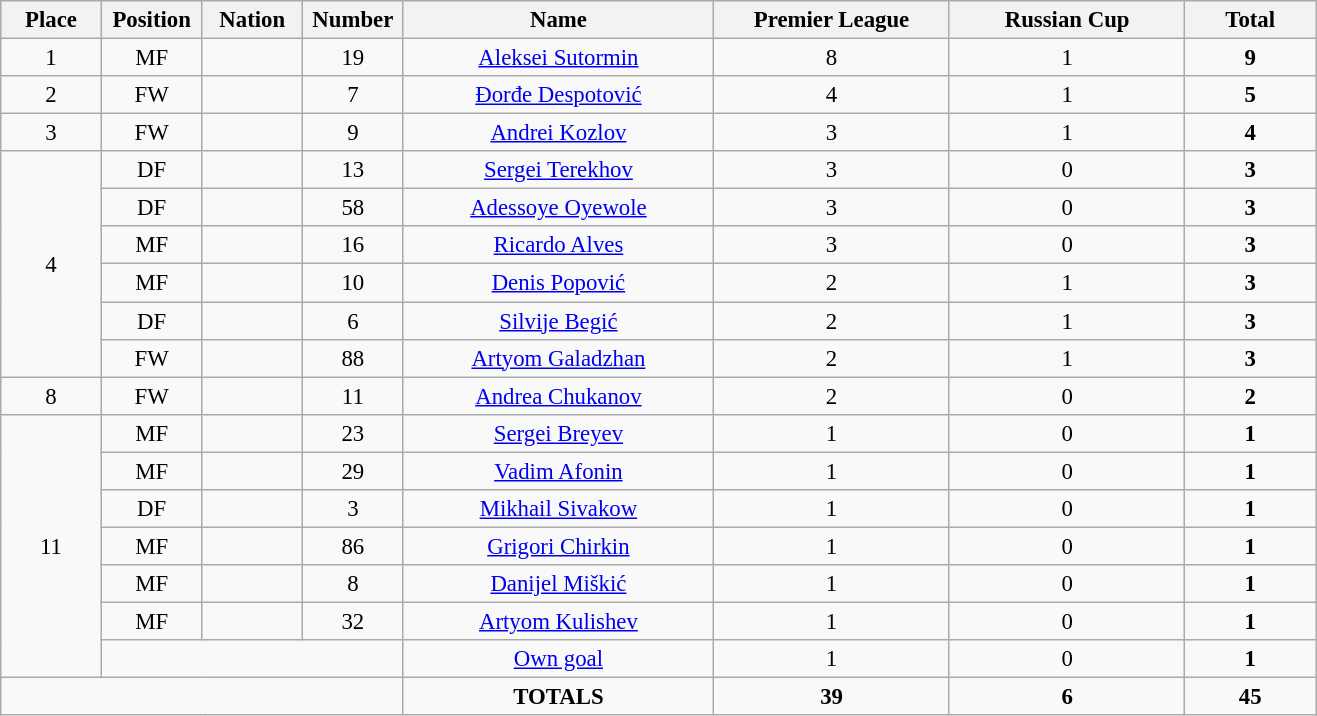<table class="wikitable" style="font-size: 95%; text-align: center;">
<tr>
<th width=60>Place</th>
<th width=60>Position</th>
<th width=60>Nation</th>
<th width=60>Number</th>
<th width=200>Name</th>
<th width=150>Premier League</th>
<th width=150>Russian Cup</th>
<th width=80><strong>Total</strong></th>
</tr>
<tr>
<td>1</td>
<td>MF</td>
<td></td>
<td>19</td>
<td><a href='#'>Aleksei Sutormin</a></td>
<td>8</td>
<td>1</td>
<td><strong>9</strong></td>
</tr>
<tr>
<td>2</td>
<td>FW</td>
<td></td>
<td>7</td>
<td><a href='#'>Đorđe Despotović</a></td>
<td>4</td>
<td>1</td>
<td><strong>5</strong></td>
</tr>
<tr>
<td>3</td>
<td>FW</td>
<td></td>
<td>9</td>
<td><a href='#'>Andrei Kozlov</a></td>
<td>3</td>
<td>1</td>
<td><strong>4</strong></td>
</tr>
<tr>
<td rowspan="6">4</td>
<td>DF</td>
<td></td>
<td>13</td>
<td><a href='#'>Sergei Terekhov</a></td>
<td>3</td>
<td>0</td>
<td><strong>3</strong></td>
</tr>
<tr>
<td>DF</td>
<td></td>
<td>58</td>
<td><a href='#'>Adessoye Oyewole</a></td>
<td>3</td>
<td>0</td>
<td><strong>3</strong></td>
</tr>
<tr>
<td>MF</td>
<td></td>
<td>16</td>
<td><a href='#'>Ricardo Alves</a></td>
<td>3</td>
<td>0</td>
<td><strong>3</strong></td>
</tr>
<tr>
<td>MF</td>
<td></td>
<td>10</td>
<td><a href='#'>Denis Popović</a></td>
<td>2</td>
<td>1</td>
<td><strong>3</strong></td>
</tr>
<tr>
<td>DF</td>
<td></td>
<td>6</td>
<td><a href='#'>Silvije Begić</a></td>
<td>2</td>
<td>1</td>
<td><strong>3</strong></td>
</tr>
<tr>
<td>FW</td>
<td></td>
<td>88</td>
<td><a href='#'>Artyom Galadzhan</a></td>
<td>2</td>
<td>1</td>
<td><strong>3</strong></td>
</tr>
<tr>
<td>8</td>
<td>FW</td>
<td></td>
<td>11</td>
<td><a href='#'>Andrea Chukanov</a></td>
<td>2</td>
<td>0</td>
<td><strong>2</strong></td>
</tr>
<tr>
<td rowspan="7">11</td>
<td>MF</td>
<td></td>
<td>23</td>
<td><a href='#'>Sergei Breyev</a></td>
<td>1</td>
<td>0</td>
<td><strong>1</strong></td>
</tr>
<tr>
<td>MF</td>
<td></td>
<td>29</td>
<td><a href='#'>Vadim Afonin</a></td>
<td>1</td>
<td>0</td>
<td><strong>1</strong></td>
</tr>
<tr>
<td>DF</td>
<td></td>
<td>3</td>
<td><a href='#'>Mikhail Sivakow</a></td>
<td>1</td>
<td>0</td>
<td><strong>1</strong></td>
</tr>
<tr>
<td>MF</td>
<td></td>
<td>86</td>
<td><a href='#'>Grigori Chirkin</a></td>
<td>1</td>
<td>0</td>
<td><strong>1</strong></td>
</tr>
<tr>
<td>MF</td>
<td></td>
<td>8</td>
<td><a href='#'>Danijel Miškić</a></td>
<td>1</td>
<td>0</td>
<td><strong>1</strong></td>
</tr>
<tr>
<td>MF</td>
<td></td>
<td>32</td>
<td><a href='#'>Artyom Kulishev</a></td>
<td>1</td>
<td>0</td>
<td><strong>1</strong></td>
</tr>
<tr>
<td colspan="3"></td>
<td><a href='#'>Own goal</a></td>
<td>1</td>
<td>0</td>
<td><strong>1</strong></td>
</tr>
<tr>
<td colspan="4"></td>
<td><strong>TOTALS</strong></td>
<td><strong>39</strong></td>
<td><strong>6</strong></td>
<td><strong>45</strong></td>
</tr>
</table>
